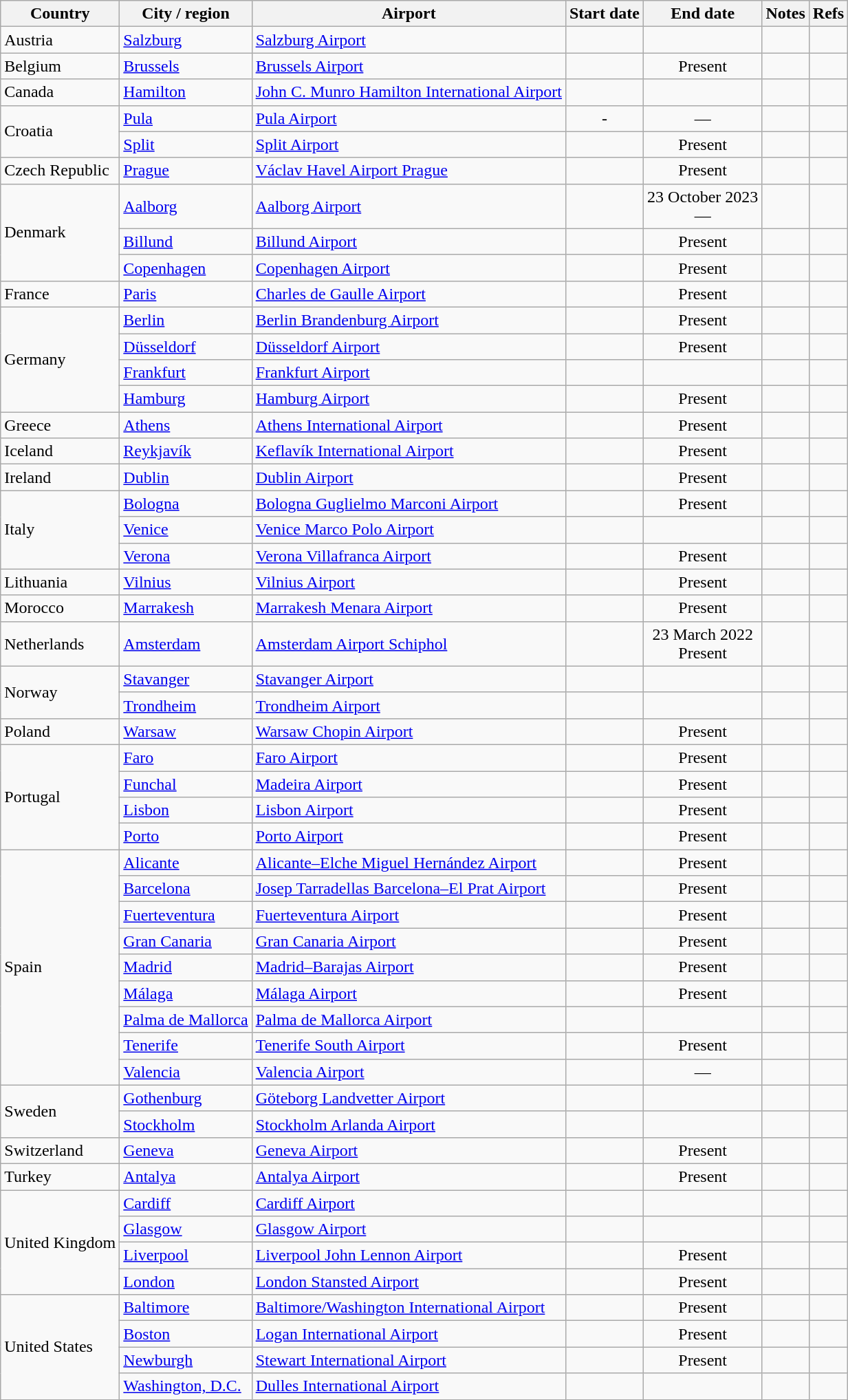<table class="sortable wikitable">
<tr>
<th>Country</th>
<th>City / region</th>
<th>Airport</th>
<th>Start date</th>
<th>End date</th>
<th>Notes</th>
<th class="unsortable">Refs</th>
</tr>
<tr>
<td>Austria</td>
<td><a href='#'>Salzburg</a></td>
<td><a href='#'>Salzburg Airport</a></td>
<td align=center></td>
<td align=center></td>
<td></td>
<td align=center></td>
</tr>
<tr>
<td>Belgium</td>
<td><a href='#'>Brussels</a></td>
<td><a href='#'>Brussels Airport</a></td>
<td align=center></td>
<td align=center>Present</td>
<td></td>
<td align=center></td>
</tr>
<tr>
<td>Canada</td>
<td><a href='#'>Hamilton</a></td>
<td><a href='#'>John C. Munro Hamilton International Airport</a></td>
<td align=center></td>
<td align=center></td>
<td></td>
<td align=center></td>
</tr>
<tr>
<td rowspan=2>Croatia</td>
<td><a href='#'>Pula</a></td>
<td><a href='#'>Pula Airport</a></td>
<td align=center>-</td>
<td align=center>—</td>
<td></td>
<td align=center></td>
</tr>
<tr>
<td><a href='#'>Split</a></td>
<td><a href='#'>Split Airport</a></td>
<td align=center></td>
<td align=center>Present</td>
<td></td>
<td align=center></td>
</tr>
<tr>
<td>Czech Republic</td>
<td><a href='#'>Prague</a></td>
<td><a href='#'>Václav Havel Airport Prague</a></td>
<td align=center></td>
<td align=center>Present</td>
<td></td>
<td align=center></td>
</tr>
<tr>
<td rowspan=3>Denmark</td>
<td><a href='#'>Aalborg</a></td>
<td><a href='#'>Aalborg Airport</a></td>
<td align=center></td>
<td align=center>23 October 2023<br>—</td>
<td></td>
<td align=center></td>
</tr>
<tr>
<td><a href='#'>Billund</a></td>
<td><a href='#'>Billund Airport</a></td>
<td align=center></td>
<td align=center>Present</td>
<td></td>
<td align=center></td>
</tr>
<tr>
<td><a href='#'>Copenhagen</a></td>
<td><a href='#'>Copenhagen Airport</a></td>
<td align=center></td>
<td align=center>Present</td>
<td></td>
<td align=center></td>
</tr>
<tr>
<td>France</td>
<td><a href='#'>Paris</a></td>
<td><a href='#'>Charles de Gaulle Airport</a></td>
<td align=center></td>
<td align=center>Present</td>
<td></td>
<td align=center></td>
</tr>
<tr>
<td rowspan=4>Germany</td>
<td><a href='#'>Berlin</a></td>
<td><a href='#'>Berlin Brandenburg Airport</a></td>
<td align=center></td>
<td align=center>Present</td>
<td></td>
<td align=center></td>
</tr>
<tr>
<td><a href='#'>Düsseldorf</a></td>
<td><a href='#'>Düsseldorf Airport</a></td>
<td align=center></td>
<td align=center>Present</td>
<td></td>
<td align=center></td>
</tr>
<tr>
<td><a href='#'>Frankfurt</a></td>
<td><a href='#'>Frankfurt Airport</a></td>
<td align=center></td>
<td align=center></td>
<td></td>
<td align=center></td>
</tr>
<tr>
<td><a href='#'>Hamburg</a></td>
<td><a href='#'>Hamburg Airport</a></td>
<td align=center></td>
<td align=center>Present</td>
<td></td>
<td align=center></td>
</tr>
<tr>
<td>Greece</td>
<td><a href='#'>Athens</a></td>
<td><a href='#'>Athens International Airport</a></td>
<td align=center></td>
<td align=center>Present</td>
<td></td>
<td align=center></td>
</tr>
<tr>
<td>Iceland</td>
<td><a href='#'>Reykjavík</a></td>
<td><a href='#'>Keflavík International Airport</a></td>
<td align=center></td>
<td align=center>Present</td>
<td></td>
<td align=center></td>
</tr>
<tr>
<td>Ireland</td>
<td><a href='#'>Dublin</a></td>
<td><a href='#'>Dublin Airport</a></td>
<td align=center></td>
<td align=center>Present</td>
<td></td>
<td align=center></td>
</tr>
<tr>
<td rowspan=3>Italy</td>
<td><a href='#'>Bologna</a></td>
<td><a href='#'>Bologna Guglielmo Marconi Airport</a></td>
<td align=center></td>
<td align=center>Present</td>
<td></td>
<td align=center></td>
</tr>
<tr>
<td><a href='#'>Venice</a></td>
<td><a href='#'>Venice Marco Polo Airport</a></td>
<td align=center></td>
<td align=center></td>
<td></td>
<td align=center></td>
</tr>
<tr>
<td><a href='#'>Verona</a></td>
<td><a href='#'>Verona Villafranca Airport</a></td>
<td align=center></td>
<td align=center>Present</td>
<td></td>
<td align=center></td>
</tr>
<tr>
<td>Lithuania</td>
<td><a href='#'>Vilnius</a></td>
<td><a href='#'>Vilnius Airport</a></td>
<td align=center></td>
<td align=center>Present</td>
<td></td>
<td align=center></td>
</tr>
<tr>
<td>Morocco</td>
<td><a href='#'>Marrakesh</a></td>
<td><a href='#'>Marrakesh Menara Airport</a></td>
<td align=center></td>
<td align=center>Present</td>
<td></td>
<td align=center></td>
</tr>
<tr>
<td>Netherlands</td>
<td><a href='#'>Amsterdam</a></td>
<td><a href='#'>Amsterdam Airport Schiphol</a></td>
<td align=center></td>
<td align=center>23 March 2022<br>Present</td>
<td></td>
<td align=center></td>
</tr>
<tr>
<td rowspan=2>Norway</td>
<td><a href='#'>Stavanger</a></td>
<td><a href='#'>Stavanger Airport</a></td>
<td align=center></td>
<td align=center></td>
<td></td>
<td align=center></td>
</tr>
<tr>
<td><a href='#'>Trondheim</a></td>
<td><a href='#'>Trondheim Airport</a></td>
<td align=center></td>
<td align=center></td>
<td></td>
<td align=center></td>
</tr>
<tr>
<td>Poland</td>
<td><a href='#'>Warsaw</a></td>
<td><a href='#'>Warsaw Chopin Airport</a></td>
<td align=center></td>
<td align=center>Present</td>
<td></td>
<td align=center></td>
</tr>
<tr>
<td rowspan=4>Portugal</td>
<td><a href='#'>Faro</a></td>
<td><a href='#'>Faro Airport</a></td>
<td align=center></td>
<td align=center>Present</td>
<td></td>
<td align=center></td>
</tr>
<tr>
<td><a href='#'>Funchal</a></td>
<td><a href='#'>Madeira Airport</a></td>
<td align=center></td>
<td align=center>Present</td>
<td></td>
<td align=center></td>
</tr>
<tr>
<td><a href='#'>Lisbon</a></td>
<td><a href='#'>Lisbon Airport</a></td>
<td align=center></td>
<td align=center>Present</td>
<td></td>
<td align=center></td>
</tr>
<tr>
<td><a href='#'>Porto</a></td>
<td><a href='#'>Porto Airport</a></td>
<td align=center></td>
<td align=center>Present</td>
<td></td>
<td align=center></td>
</tr>
<tr>
<td rowspan=9>Spain</td>
<td><a href='#'>Alicante</a></td>
<td><a href='#'>Alicante–Elche Miguel Hernández Airport</a></td>
<td align=center></td>
<td align=center>Present</td>
<td></td>
<td align=center></td>
</tr>
<tr>
<td><a href='#'>Barcelona</a></td>
<td><a href='#'>Josep Tarradellas Barcelona–El Prat Airport</a></td>
<td align=center></td>
<td align=center>Present</td>
<td></td>
<td align=center></td>
</tr>
<tr>
<td><a href='#'>Fuerteventura</a></td>
<td><a href='#'>Fuerteventura Airport</a></td>
<td align=center></td>
<td align=center>Present</td>
<td></td>
<td align=center></td>
</tr>
<tr>
<td><a href='#'>Gran Canaria</a></td>
<td><a href='#'>Gran Canaria Airport</a></td>
<td align=center></td>
<td align=center>Present</td>
<td></td>
<td align=center></td>
</tr>
<tr>
<td><a href='#'>Madrid</a></td>
<td><a href='#'>Madrid–Barajas Airport</a></td>
<td align=center></td>
<td align=center>Present</td>
<td></td>
<td align=center></td>
</tr>
<tr>
<td><a href='#'>Málaga</a></td>
<td><a href='#'>Málaga Airport</a></td>
<td align=center></td>
<td align=center>Present</td>
<td></td>
<td align=center></td>
</tr>
<tr>
<td><a href='#'>Palma de Mallorca</a></td>
<td><a href='#'>Palma de Mallorca Airport</a></td>
<td align=center></td>
<td align=center></td>
<td></td>
<td align=center></td>
</tr>
<tr>
<td><a href='#'>Tenerife</a></td>
<td><a href='#'>Tenerife South Airport</a></td>
<td align=center></td>
<td align=center>Present</td>
<td></td>
<td align=center></td>
</tr>
<tr>
<td><a href='#'>Valencia</a></td>
<td><a href='#'>Valencia Airport</a></td>
<td align=center></td>
<td align=center>—</td>
<td></td>
<td align=center></td>
</tr>
<tr>
<td rowspan=2>Sweden</td>
<td><a href='#'>Gothenburg</a></td>
<td><a href='#'>Göteborg Landvetter Airport</a></td>
<td align=center></td>
<td align=center></td>
<td></td>
<td align=center></td>
</tr>
<tr>
<td><a href='#'>Stockholm</a></td>
<td><a href='#'>Stockholm Arlanda Airport</a></td>
<td align=center></td>
<td align=center></td>
<td></td>
<td align=center></td>
</tr>
<tr>
<td>Switzerland</td>
<td><a href='#'>Geneva</a></td>
<td><a href='#'>Geneva Airport</a></td>
<td align=center></td>
<td align=center>Present</td>
<td></td>
<td align=center></td>
</tr>
<tr>
<td>Turkey</td>
<td><a href='#'>Antalya</a></td>
<td><a href='#'>Antalya Airport</a></td>
<td align=center></td>
<td align=center>Present</td>
<td></td>
<td align=center></td>
</tr>
<tr>
<td rowspan="4">United Kingdom</td>
<td><a href='#'>Cardiff</a></td>
<td><a href='#'>Cardiff Airport</a></td>
<td align=center></td>
<td align=center></td>
<td></td>
<td align=center></td>
</tr>
<tr>
<td><a href='#'>Glasgow</a></td>
<td><a href='#'>Glasgow Airport</a></td>
<td align=center></td>
<td align=center></td>
<td></td>
<td align=center></td>
</tr>
<tr>
<td><a href='#'>Liverpool</a></td>
<td><a href='#'>Liverpool John Lennon Airport</a></td>
<td align=center></td>
<td align=center>Present</td>
<td></td>
<td align=center></td>
</tr>
<tr>
<td><a href='#'>London</a></td>
<td><a href='#'>London Stansted Airport</a></td>
<td align=center></td>
<td align=center>Present</td>
<td></td>
<td align=center></td>
</tr>
<tr>
<td rowspan=4>United States</td>
<td><a href='#'>Baltimore</a></td>
<td><a href='#'>Baltimore/Washington International Airport</a></td>
<td align=center></td>
<td align=center>Present</td>
<td></td>
<td align=center></td>
</tr>
<tr>
<td><a href='#'>Boston</a></td>
<td><a href='#'>Logan International Airport</a></td>
<td align=center></td>
<td align=center>Present</td>
<td></td>
<td align=center></td>
</tr>
<tr>
<td><a href='#'>Newburgh</a></td>
<td><a href='#'>Stewart International Airport</a></td>
<td align=center></td>
<td align=center>Present</td>
<td></td>
<td align=center></td>
</tr>
<tr>
<td><a href='#'>Washington, D.C.</a></td>
<td><a href='#'>Dulles International Airport</a></td>
<td align=center></td>
<td align=center></td>
<td></td>
<td align=center></td>
</tr>
</table>
